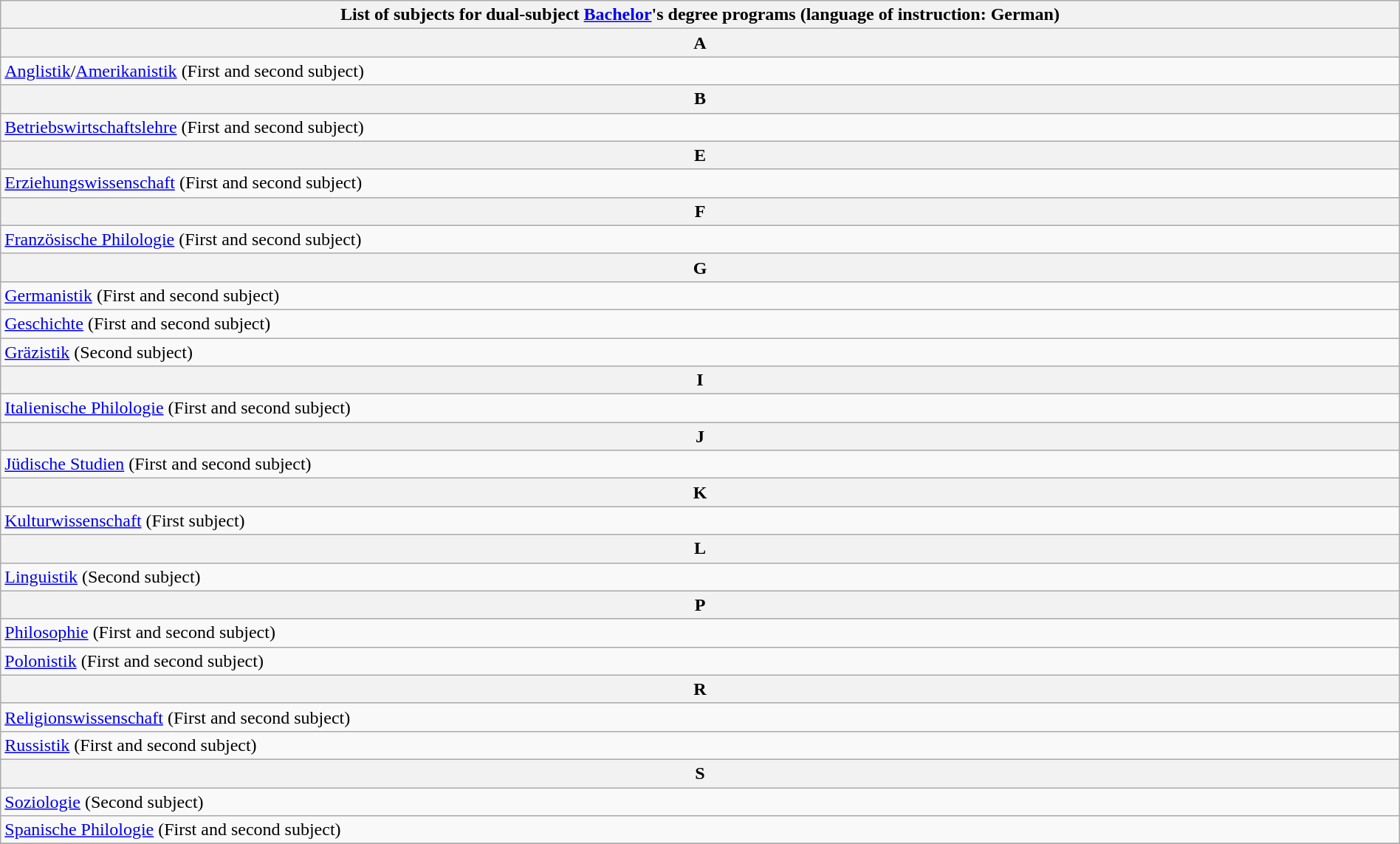<table class="wikitable  mw-collapsible mw-collapsed" width="100%">
<tr>
<th>List of subjects for dual-subject <a href='#'>Bachelor</a>'s degree programs (language of instruction: German)</th>
</tr>
<tr>
<th>A</th>
</tr>
<tr>
<td><a href='#'>Anglistik</a>/<a href='#'>Amerikanistik</a> (First and second subject)</td>
</tr>
<tr>
<th>B</th>
</tr>
<tr>
<td><a href='#'>Betriebswirtschaftslehre</a> (First and second subject)</td>
</tr>
<tr>
<th>E</th>
</tr>
<tr>
<td><a href='#'>Erziehungswissenschaft</a> (First and second subject)</td>
</tr>
<tr>
<th>F</th>
</tr>
<tr>
<td><a href='#'>Französische Philologie</a> (First and second subject)</td>
</tr>
<tr>
<th>G</th>
</tr>
<tr>
<td><a href='#'>Germanistik</a> (First and second subject)</td>
</tr>
<tr>
<td><a href='#'>Geschichte</a> (First and second subject)</td>
</tr>
<tr>
<td><a href='#'>Gräzistik</a> (Second subject)</td>
</tr>
<tr>
<th>I</th>
</tr>
<tr>
<td><a href='#'>Italienische Philologie</a> (First and second subject)</td>
</tr>
<tr>
<th>J</th>
</tr>
<tr>
<td><a href='#'>Jüdische Studien</a> (First and second subject)</td>
</tr>
<tr>
<th>K</th>
</tr>
<tr>
<td><a href='#'>Kulturwissenschaft</a> (First subject)</td>
</tr>
<tr>
<th>L</th>
</tr>
<tr>
<td><a href='#'>Linguistik</a> (Second subject)</td>
</tr>
<tr>
<th>P</th>
</tr>
<tr>
<td><a href='#'>Philosophie</a> (First and second subject)</td>
</tr>
<tr>
<td><a href='#'>Polonistik</a> (First and second subject)</td>
</tr>
<tr>
<th>R</th>
</tr>
<tr>
<td><a href='#'>Religionswissenschaft</a> (First and second subject)</td>
</tr>
<tr>
<td><a href='#'>Russistik</a> (First and second subject)</td>
</tr>
<tr>
<th>S</th>
</tr>
<tr>
<td><a href='#'>Soziologie</a> (Second subject)</td>
</tr>
<tr>
<td><a href='#'>Spanische Philologie</a> (First and second subject)</td>
</tr>
<tr>
</tr>
</table>
